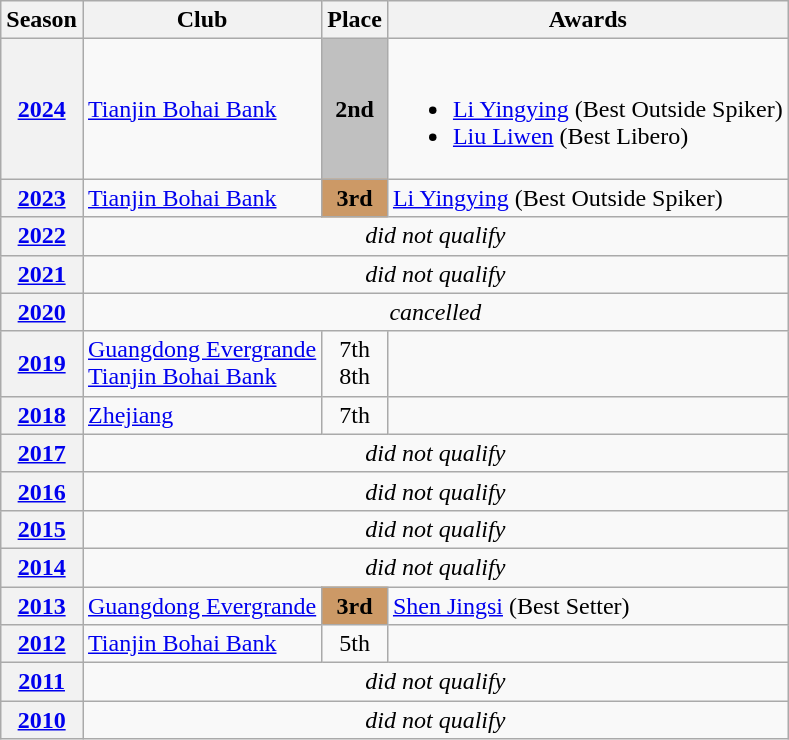<table class="wikitable">
<tr>
<th>Season</th>
<th>Club</th>
<th>Place</th>
<th>Awards</th>
</tr>
<tr>
<th><a href='#'>2024</a></th>
<td><a href='#'>Tianjin Bohai Bank</a></td>
<td style="text-align:center" bgcolor=silver><strong>2nd</strong></td>
<td><br><ul><li> <a href='#'>Li Yingying</a> (Best Outside Spiker)</li><li> <a href='#'>Liu Liwen</a> (Best Libero)</li></ul></td>
</tr>
<tr>
<th><a href='#'>2023</a></th>
<td><a href='#'>Tianjin Bohai Bank</a></td>
<td style="text-align:center" bgcolor=#cc9966><strong>3rd</strong></td>
<td> <a href='#'>Li Yingying</a> (Best Outside Spiker)</td>
</tr>
<tr>
<th><a href='#'>2022</a></th>
<td colspan=3 style="text-align:center"><em>did not qualify</em></td>
</tr>
<tr>
<th><a href='#'>2021</a></th>
<td colspan=3 style="text-align:center"><em>did not qualify</em></td>
</tr>
<tr>
<th><a href='#'>2020</a></th>
<td colspan=3 style="text-align:center"><em>cancelled</em></td>
</tr>
<tr>
<th><a href='#'>2019</a></th>
<td><a href='#'>Guangdong Evergrande</a><br><a href='#'>Tianjin Bohai Bank</a></td>
<td style="text-align:center">7th<br>8th</td>
<td></td>
</tr>
<tr>
<th><a href='#'>2018</a></th>
<td><a href='#'>Zhejiang</a></td>
<td style="text-align:center">7th</td>
<td></td>
</tr>
<tr>
<th><a href='#'>2017</a></th>
<td colspan=3 style="text-align:center"><em>did not qualify</em></td>
</tr>
<tr>
<th><a href='#'>2016</a></th>
<td colspan=3 style="text-align:center"><em>did not qualify</em></td>
</tr>
<tr>
<th><a href='#'>2015</a></th>
<td colspan=3 style="text-align:center"><em>did not qualify</em></td>
</tr>
<tr>
<th><a href='#'>2014</a></th>
<td colspan=3 style="text-align:center"><em>did not qualify</em></td>
</tr>
<tr>
<th><a href='#'>2013</a></th>
<td><a href='#'>Guangdong Evergrande</a></td>
<td style="text-align:center" bgcolor=#cc9966><strong>3rd</strong></td>
<td> <a href='#'>Shen Jingsi</a> (Best Setter)</td>
</tr>
<tr>
<th><a href='#'>2012</a></th>
<td><a href='#'>Tianjin Bohai Bank</a></td>
<td style="text-align:center">5th</td>
<td></td>
</tr>
<tr>
<th><a href='#'>2011</a></th>
<td colspan=3 style="text-align:center"><em>did not qualify</em></td>
</tr>
<tr>
<th><a href='#'>2010</a></th>
<td colspan=3 style="text-align:center"><em>did not qualify</em></td>
</tr>
</table>
